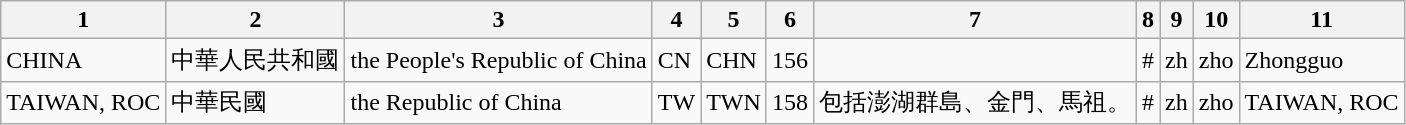<table class="wikitable sortable" border="1">
<tr>
<th>1</th>
<th>2</th>
<th>3</th>
<th>4</th>
<th>5</th>
<th>6</th>
<th>7</th>
<th>8</th>
<th>9</th>
<th>10</th>
<th>11</th>
</tr>
<tr>
<td>CHINA</td>
<td>中華人民共和國</td>
<td>the People's Republic of China</td>
<td>CN</td>
<td>CHN</td>
<td>156</td>
<td></td>
<td>#</td>
<td>zh</td>
<td>zho</td>
<td>Zhongguo</td>
</tr>
<tr>
<td>TAIWAN, ROC</td>
<td>中華民國</td>
<td>the Republic of China</td>
<td>TW</td>
<td>TWN</td>
<td>158</td>
<td>包括澎湖群島、金門、馬祖。</td>
<td>#</td>
<td>zh</td>
<td>zho</td>
<td>TAIWAN, ROC</td>
</tr>
</table>
